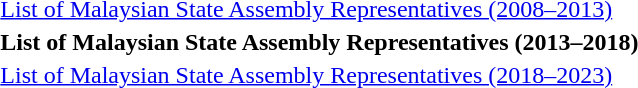<table id=toc style="float:right">
<tr>
<td><a href='#'>List of Malaysian State Assembly Representatives (2008–2013)</a></td>
</tr>
<tr>
<td><strong>List of Malaysian State Assembly Representatives (2013–2018)</strong></td>
</tr>
<tr>
<td><a href='#'>List of Malaysian State Assembly Representatives (2018–2023)</a></td>
</tr>
</table>
